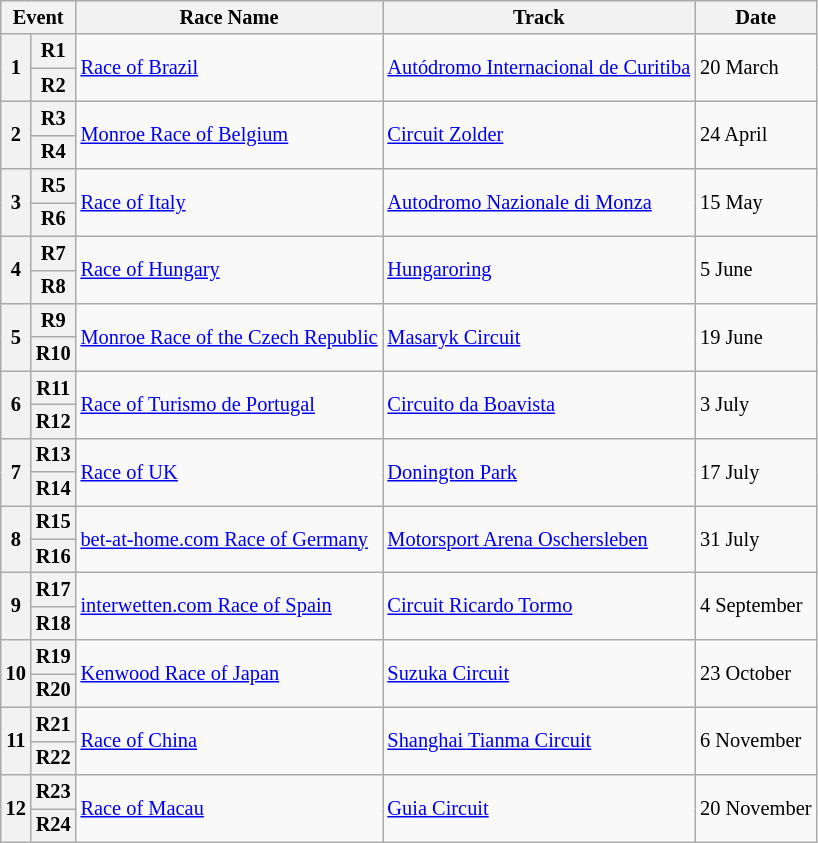<table class="wikitable" style="font-size: 85%">
<tr>
<th colspan=2>Event</th>
<th>Race Name</th>
<th>Track</th>
<th>Date</th>
</tr>
<tr>
<th rowspan=2>1</th>
<th>R1</th>
<td rowspan=2><a href='#'>Race of Brazil</a></td>
<td rowspan=2> <a href='#'>Autódromo Internacional de Curitiba</a></td>
<td rowspan=2>20 March</td>
</tr>
<tr>
<th>R2</th>
</tr>
<tr>
<th rowspan=2>2</th>
<th>R3</th>
<td rowspan=2><a href='#'>Monroe Race of Belgium</a></td>
<td rowspan=2> <a href='#'>Circuit Zolder</a></td>
<td rowspan=2>24 April</td>
</tr>
<tr>
<th>R4</th>
</tr>
<tr>
<th rowspan=2>3</th>
<th>R5</th>
<td rowspan=2><a href='#'>Race of Italy</a></td>
<td rowspan=2> <a href='#'>Autodromo Nazionale di Monza</a></td>
<td rowspan=2>15 May</td>
</tr>
<tr>
<th>R6</th>
</tr>
<tr>
<th rowspan=2>4</th>
<th>R7</th>
<td rowspan=2><a href='#'>Race of Hungary</a></td>
<td rowspan=2> <a href='#'>Hungaroring</a></td>
<td rowspan=2>5 June</td>
</tr>
<tr>
<th>R8</th>
</tr>
<tr>
<th rowspan=2>5</th>
<th>R9</th>
<td rowspan=2><a href='#'>Monroe Race of the Czech Republic</a></td>
<td rowspan=2> <a href='#'>Masaryk Circuit</a></td>
<td rowspan=2>19 June</td>
</tr>
<tr>
<th>R10</th>
</tr>
<tr>
<th rowspan=2>6</th>
<th>R11</th>
<td rowspan=2><a href='#'>Race of Turismo de Portugal</a></td>
<td rowspan=2> <a href='#'>Circuito da Boavista</a></td>
<td rowspan=2>3 July</td>
</tr>
<tr>
<th>R12</th>
</tr>
<tr>
<th rowspan=2>7</th>
<th>R13</th>
<td rowspan=2><a href='#'>Race of UK</a></td>
<td rowspan=2> <a href='#'>Donington Park</a></td>
<td rowspan=2>17 July</td>
</tr>
<tr>
<th>R14</th>
</tr>
<tr>
<th rowspan=2>8</th>
<th>R15</th>
<td rowspan=2><a href='#'>bet-at-home.com Race of Germany</a></td>
<td rowspan=2> <a href='#'>Motorsport Arena Oschersleben</a></td>
<td rowspan=2>31 July</td>
</tr>
<tr>
<th>R16</th>
</tr>
<tr>
<th rowspan=2>9</th>
<th>R17</th>
<td rowspan=2><a href='#'>interwetten.com Race of Spain</a></td>
<td rowspan=2> <a href='#'>Circuit Ricardo Tormo</a></td>
<td rowspan=2>4 September</td>
</tr>
<tr>
<th>R18</th>
</tr>
<tr>
<th rowspan=2>10</th>
<th>R19</th>
<td rowspan=2><a href='#'>Kenwood Race of Japan</a></td>
<td rowspan=2> <a href='#'>Suzuka Circuit</a></td>
<td rowspan=2>23 October</td>
</tr>
<tr>
<th>R20</th>
</tr>
<tr>
<th rowspan=2>11</th>
<th>R21</th>
<td rowspan=2><a href='#'>Race of China</a></td>
<td rowspan=2> <a href='#'>Shanghai Tianma Circuit</a></td>
<td rowspan=2>6 November</td>
</tr>
<tr>
<th>R22</th>
</tr>
<tr>
<th rowspan=2>12</th>
<th>R23</th>
<td rowspan=2><a href='#'>Race of Macau</a></td>
<td rowspan=2> <a href='#'>Guia Circuit</a></td>
<td rowspan=2>20 November</td>
</tr>
<tr>
<th>R24</th>
</tr>
</table>
